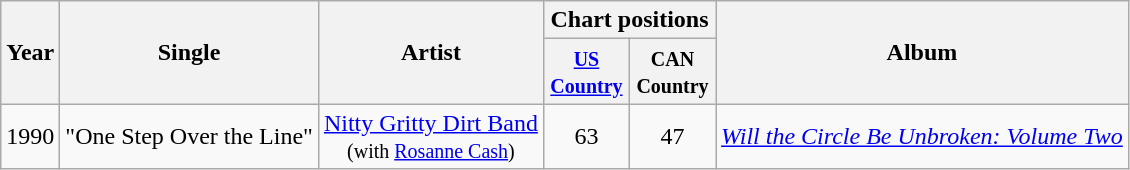<table class="wikitable">
<tr>
<th rowspan="2">Year</th>
<th rowspan="2">Single</th>
<th rowspan="2">Artist</th>
<th colspan="2">Chart positions</th>
<th rowspan="2">Album</th>
</tr>
<tr>
<th width="50"><small><a href='#'>US Country</a></small></th>
<th width="50"><small>CAN Country</small></th>
</tr>
<tr>
<td>1990</td>
<td>"One Step Over the Line"</td>
<td align="center"><a href='#'>Nitty Gritty Dirt Band</a><br><small>(with <a href='#'>Rosanne Cash</a>)</small></td>
<td align="center">63</td>
<td align="center">47</td>
<td><em><a href='#'>Will the Circle Be Unbroken: Volume Two</a></em></td>
</tr>
</table>
